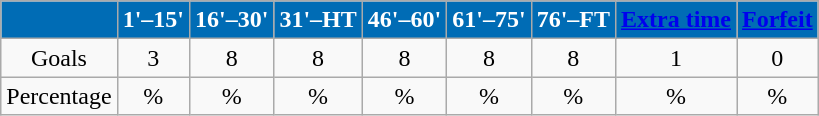<table class="wikitable" style="text-align:center">
<tr>
<th style = "background: #006cb5; color: white;"></th>
<th style = "background: #006cb5; color: white;">1'–15'</th>
<th style = "background: #006cb5; color: white;">16'–30'</th>
<th style = "background: #006cb5; color: white;">31'–HT</th>
<th style = "background: #006cb5; color: white;">46'–60'</th>
<th style = "background: #006cb5; color: white;">61'–75'</th>
<th style = "background: #006cb5; color: white;">76'–FT</th>
<th style = "background: #006cb5; color: white;"><a href='#'><span>Extra time</span></a></th>
<th style = "background: #006cb5; color: white;"><a href='#'><span>Forfeit</span></a></th>
</tr>
<tr>
<td>Goals</td>
<td>3</td>
<td>8</td>
<td>8</td>
<td>8</td>
<td>8</td>
<td>8</td>
<td>1</td>
<td>0</td>
</tr>
<tr>
<td>Percentage</td>
<td>%</td>
<td>%</td>
<td>%</td>
<td>%</td>
<td>%</td>
<td>%</td>
<td>%</td>
<td>%</td>
</tr>
</table>
